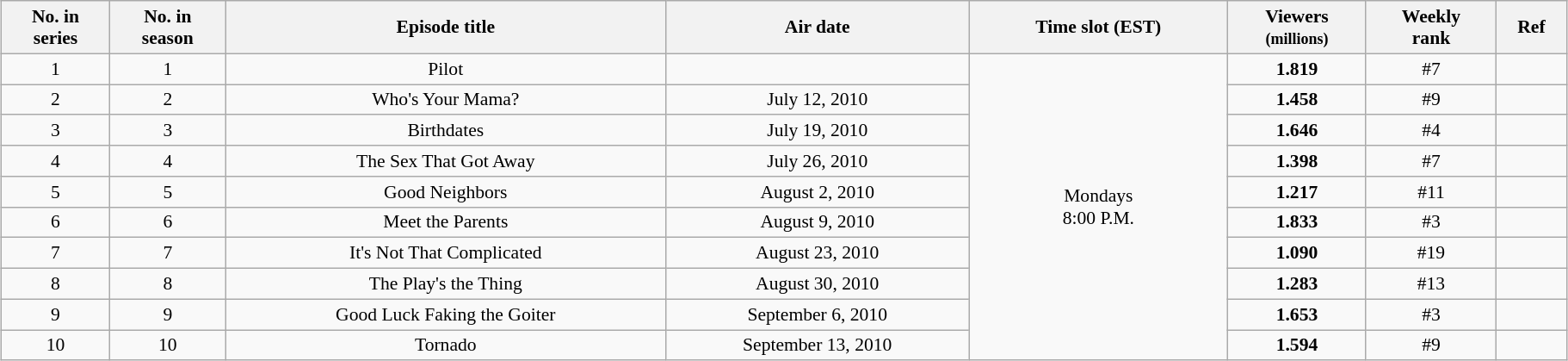<table class="wikitable" style="font-size:90%; text-align:center; width: 96%; margin-left: auto; margin-right: auto;">
<tr>
<th>No. in<br>series</th>
<th>No. in<br>season</th>
<th>Episode title</th>
<th>Air date</th>
<th>Time slot (EST)</th>
<th>Viewers<br><small>(millions)</small></th>
<th>Weekly<br>rank</th>
<th>Ref</th>
</tr>
<tr>
<td style="text-align:center">1</td>
<td style="text-align:center">1</td>
<td>Pilot</td>
<td></td>
<td style="text-align:center" rowspan=10>Mondays<br>8:00 P.M.</td>
<td><strong>1.819</strong></td>
<td>#7</td>
<td></td>
</tr>
<tr>
<td>2</td>
<td>2</td>
<td>Who's Your Mama?</td>
<td>July 12, 2010</td>
<td><strong>1.458</strong></td>
<td>#9</td>
<td></td>
</tr>
<tr>
<td>3</td>
<td>3</td>
<td>Birthdates</td>
<td>July 19, 2010</td>
<td><strong>1.646</strong></td>
<td>#4</td>
<td></td>
</tr>
<tr>
<td>4</td>
<td>4</td>
<td>The Sex That Got Away</td>
<td>July 26, 2010</td>
<td><strong>1.398</strong></td>
<td>#7</td>
<td></td>
</tr>
<tr>
<td>5</td>
<td>5</td>
<td>Good Neighbors</td>
<td>August 2, 2010</td>
<td><strong>1.217</strong></td>
<td>#11</td>
<td></td>
</tr>
<tr>
<td>6</td>
<td>6</td>
<td>Meet the Parents</td>
<td>August 9, 2010</td>
<td><strong>1.833</strong></td>
<td>#3</td>
<td></td>
</tr>
<tr>
<td>7</td>
<td>7</td>
<td>It's Not That Complicated</td>
<td>August 23, 2010</td>
<td><strong>1.090</strong></td>
<td>#19</td>
<td></td>
</tr>
<tr>
<td>8</td>
<td>8</td>
<td>The Play's the Thing</td>
<td>August 30, 2010</td>
<td><strong>1.283</strong></td>
<td>#13</td>
<td></td>
</tr>
<tr>
<td>9</td>
<td>9</td>
<td>Good Luck Faking the Goiter</td>
<td>September 6, 2010</td>
<td><strong>1.653</strong></td>
<td>#3</td>
<td></td>
</tr>
<tr>
<td>10</td>
<td>10</td>
<td>Tornado</td>
<td>September 13, 2010</td>
<td><strong>1.594</strong></td>
<td>#9</td>
<td></td>
</tr>
</table>
